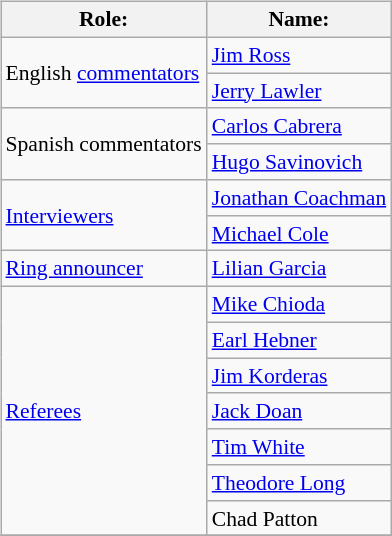<table class=wikitable style="font-size:90%; margin: 0.5em 0 0.5em 1em; float: right; clear: right;">
<tr>
<th>Role:</th>
<th>Name:</th>
</tr>
<tr>
<td rowspan="2">English <a href='#'>commentators</a></td>
<td><a href='#'>Jim Ross</a></td>
</tr>
<tr>
<td><a href='#'>Jerry Lawler</a></td>
</tr>
<tr>
<td rowspan="2">Spanish commentators</td>
<td><a href='#'>Carlos Cabrera</a></td>
</tr>
<tr>
<td><a href='#'>Hugo Savinovich</a></td>
</tr>
<tr>
<td rowspan="2"><a href='#'>Interviewers</a></td>
<td><a href='#'>Jonathan Coachman</a></td>
</tr>
<tr>
<td><a href='#'>Michael Cole</a></td>
</tr>
<tr>
<td><a href='#'>Ring announcer</a></td>
<td><a href='#'>Lilian Garcia</a></td>
</tr>
<tr>
<td rowspan="7"><a href='#'>Referees</a></td>
<td><a href='#'>Mike Chioda</a></td>
</tr>
<tr>
<td><a href='#'>Earl Hebner</a></td>
</tr>
<tr>
<td><a href='#'>Jim Korderas</a></td>
</tr>
<tr>
<td><a href='#'>Jack Doan</a></td>
</tr>
<tr>
<td><a href='#'>Tim White</a></td>
</tr>
<tr>
<td><a href='#'>Theodore Long</a></td>
</tr>
<tr>
<td>Chad Patton</td>
</tr>
<tr>
</tr>
</table>
